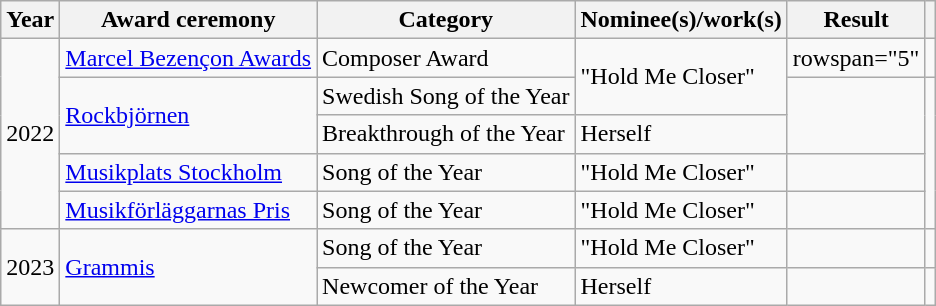<table class="wikitable sortable plainrowheaders">
<tr>
<th scope="col">Year</th>
<th scope="col">Award ceremony</th>
<th scope="col">Category</th>
<th scope="col">Nominee(s)/work(s)</th>
<th scope="col">Result</th>
<th scope="col" class="unsortable"></th>
</tr>
<tr>
<td rowspan="5">2022</td>
<td><a href='#'>Marcel Bezençon Awards</a></td>
<td>Composer Award</td>
<td rowspan="2">"Hold Me Closer"</td>
<td>rowspan="5" </td>
<td style="text-align:center;"></td>
</tr>
<tr>
<td rowspan="2"><a href='#'>Rockbjörnen</a></td>
<td>Swedish Song of the Year</td>
<td rowspan="2" style="text-align:center;"></td>
</tr>
<tr>
<td>Breakthrough of the Year</td>
<td>Herself</td>
</tr>
<tr>
<td><a href='#'>Musikplats Stockholm</a></td>
<td>Song of the Year</td>
<td>"Hold Me Closer"</td>
<td style="text-align:center;"></td>
</tr>
<tr>
<td><a href='#'>Musikförläggarnas Pris</a></td>
<td>Song of the Year</td>
<td>"Hold Me Closer"</td>
<td style="text-align:center;"></td>
</tr>
<tr>
<td rowspan="2">2023</td>
<td rowspan="2"><a href='#'>Grammis</a></td>
<td>Song of the Year</td>
<td>"Hold Me Closer"</td>
<td></td>
<td style="text-align:center;"></td>
</tr>
<tr>
<td>Newcomer of the Year</td>
<td>Herself</td>
<td></td>
<td style="text-align:center;"></td>
</tr>
</table>
